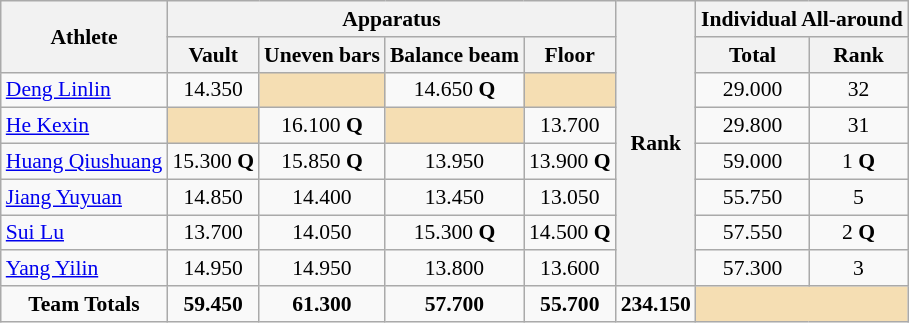<table class=wikitable style="text-align:center; font-size:90%">
<tr>
<th rowspan=2>Athlete</th>
<th colspan=4>Apparatus</th>
<th rowspan=8>Rank</th>
<th colspan=2>Individual All-around</th>
</tr>
<tr>
<th>Vault</th>
<th>Uneven bars</th>
<th>Balance beam</th>
<th>Floor</th>
<th>Total</th>
<th>Rank</th>
</tr>
<tr>
<td style="text-align:left;"><a href='#'>Deng Linlin</a></td>
<td>14.350</td>
<td bgcolor=wheat></td>
<td>14.650 <strong>Q</strong></td>
<td bgcolor=wheat></td>
<td>29.000</td>
<td>32</td>
</tr>
<tr>
<td style="text-align:left;"><a href='#'>He Kexin</a></td>
<td bgcolor=wheat></td>
<td>16.100 <strong>Q</strong></td>
<td bgcolor=wheat></td>
<td>13.700</td>
<td>29.800</td>
<td>31</td>
</tr>
<tr>
<td style="text-align:left;"><a href='#'>Huang Qiushuang</a></td>
<td>15.300 <strong>Q</strong></td>
<td>15.850 <strong>Q</strong></td>
<td>13.950</td>
<td>13.900 <strong>Q</strong></td>
<td>59.000</td>
<td>1 <strong>Q</strong></td>
</tr>
<tr>
<td style="text-align:left;"><a href='#'>Jiang Yuyuan</a></td>
<td>14.850</td>
<td>14.400</td>
<td>13.450</td>
<td>13.050</td>
<td>55.750</td>
<td>5</td>
</tr>
<tr>
<td style="text-align:left;"><a href='#'>Sui Lu</a></td>
<td>13.700</td>
<td>14.050</td>
<td>15.300 <strong>Q</strong></td>
<td>14.500 <strong>Q</strong></td>
<td>57.550</td>
<td>2 <strong>Q</strong></td>
</tr>
<tr>
<td style="text-align:left;"><a href='#'>Yang Yilin</a></td>
<td>14.950</td>
<td>14.950</td>
<td>13.800</td>
<td>13.600</td>
<td>57.300</td>
<td>3</td>
</tr>
<tr>
<td><strong>Team Totals</strong></td>
<td><strong>59.450</strong></td>
<td><strong>61.300</strong></td>
<td><strong>57.700</strong></td>
<td><strong>55.700</strong></td>
<td><strong>234.150</strong> </td>
<td colspan="2" style="background:wheat;"></td>
</tr>
</table>
